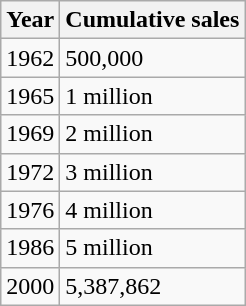<table class="wikitable">
<tr>
<th>Year</th>
<th>Cumulative sales</th>
</tr>
<tr>
<td>1962</td>
<td>500,000</td>
</tr>
<tr>
<td>1965</td>
<td>1 million</td>
</tr>
<tr>
<td>1969</td>
<td>2 million</td>
</tr>
<tr>
<td>1972</td>
<td>3 million</td>
</tr>
<tr>
<td>1976</td>
<td>4 million</td>
</tr>
<tr>
<td>1986</td>
<td>5 million</td>
</tr>
<tr>
<td>2000</td>
<td>5,387,862</td>
</tr>
</table>
